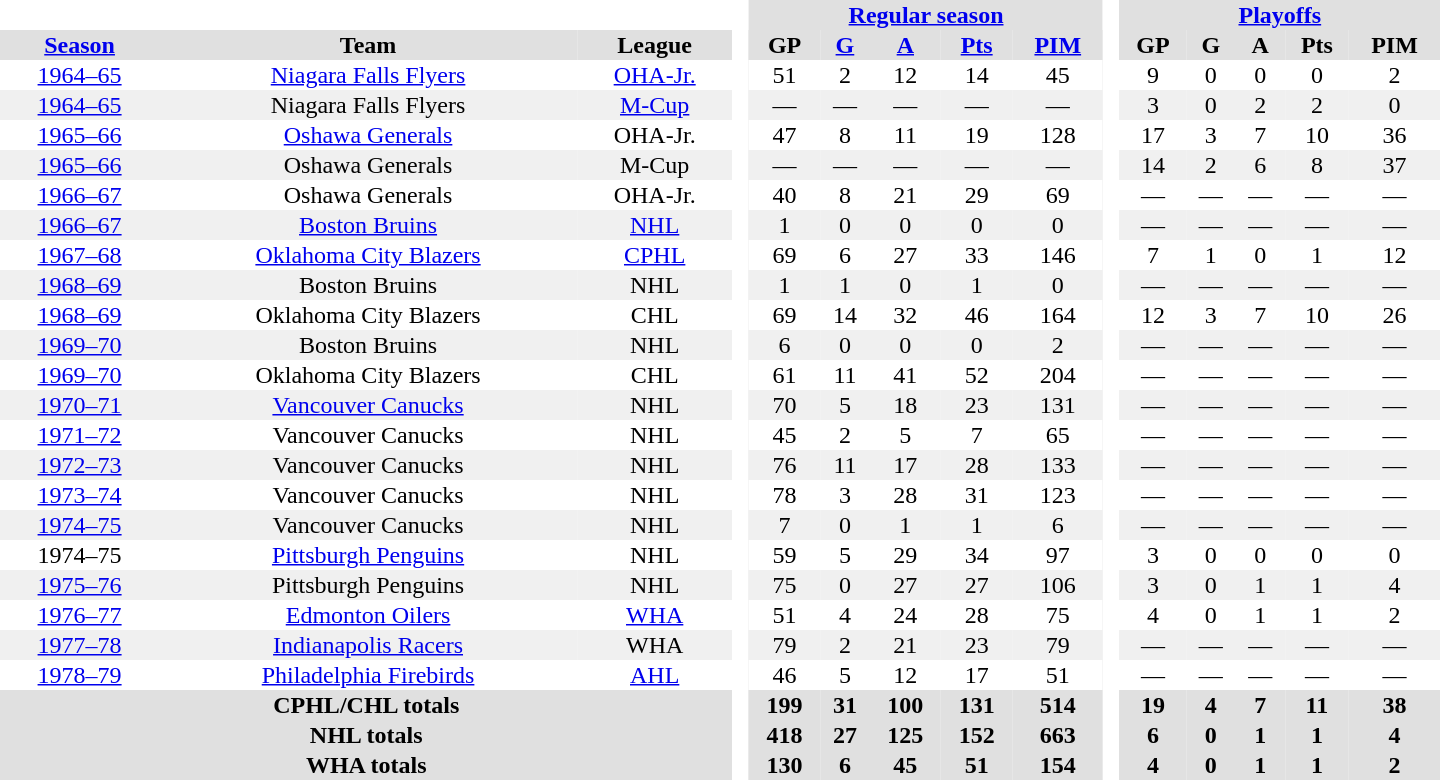<table border="0" cellpadding="1" cellspacing="0" style="text-align:center; width:60em">
<tr bgcolor="#e0e0e0">
<th colspan="3" bgcolor="#ffffff"> </th>
<th rowspan="99" bgcolor="#ffffff"> </th>
<th colspan="5"><a href='#'>Regular season</a></th>
<th rowspan="99" bgcolor="#ffffff"> </th>
<th colspan="5"><a href='#'>Playoffs</a></th>
</tr>
<tr bgcolor="#e0e0e0">
<th><a href='#'>Season</a></th>
<th>Team</th>
<th>League</th>
<th>GP</th>
<th><a href='#'>G</a></th>
<th><a href='#'>A</a></th>
<th><a href='#'>Pts</a></th>
<th><a href='#'>PIM</a></th>
<th>GP</th>
<th>G</th>
<th>A</th>
<th>Pts</th>
<th>PIM</th>
</tr>
<tr>
<td><a href='#'>1964–65</a></td>
<td><a href='#'>Niagara Falls Flyers</a></td>
<td><a href='#'>OHA-Jr.</a></td>
<td>51</td>
<td>2</td>
<td>12</td>
<td>14</td>
<td>45</td>
<td>9</td>
<td>0</td>
<td>0</td>
<td>0</td>
<td>2</td>
</tr>
<tr bgcolor="#f0f0f0">
<td><a href='#'>1964–65</a></td>
<td>Niagara Falls Flyers</td>
<td><a href='#'>M-Cup</a></td>
<td>—</td>
<td>—</td>
<td>—</td>
<td>—</td>
<td>—</td>
<td>3</td>
<td>0</td>
<td>2</td>
<td>2</td>
<td>0</td>
</tr>
<tr>
<td><a href='#'>1965–66</a></td>
<td><a href='#'>Oshawa Generals</a></td>
<td>OHA-Jr.</td>
<td>47</td>
<td>8</td>
<td>11</td>
<td>19</td>
<td>128</td>
<td>17</td>
<td>3</td>
<td>7</td>
<td>10</td>
<td>36</td>
</tr>
<tr bgcolor="#f0f0f0">
<td><a href='#'>1965–66</a></td>
<td>Oshawa Generals</td>
<td>M-Cup</td>
<td>—</td>
<td>—</td>
<td>—</td>
<td>—</td>
<td>—</td>
<td>14</td>
<td>2</td>
<td>6</td>
<td>8</td>
<td>37</td>
</tr>
<tr>
<td><a href='#'>1966–67</a></td>
<td>Oshawa Generals</td>
<td>OHA-Jr.</td>
<td>40</td>
<td>8</td>
<td>21</td>
<td>29</td>
<td>69</td>
<td>—</td>
<td>—</td>
<td>—</td>
<td>—</td>
<td>—</td>
</tr>
<tr bgcolor="#f0f0f0">
<td><a href='#'>1966–67</a></td>
<td><a href='#'>Boston Bruins</a></td>
<td><a href='#'>NHL</a></td>
<td>1</td>
<td>0</td>
<td>0</td>
<td>0</td>
<td>0</td>
<td>—</td>
<td>—</td>
<td>—</td>
<td>—</td>
<td>—</td>
</tr>
<tr>
<td><a href='#'>1967–68</a></td>
<td><a href='#'>Oklahoma City Blazers</a></td>
<td><a href='#'>CPHL</a></td>
<td>69</td>
<td>6</td>
<td>27</td>
<td>33</td>
<td>146</td>
<td>7</td>
<td>1</td>
<td>0</td>
<td>1</td>
<td>12</td>
</tr>
<tr bgcolor="#f0f0f0">
<td><a href='#'>1968–69</a></td>
<td>Boston Bruins</td>
<td>NHL</td>
<td>1</td>
<td>1</td>
<td>0</td>
<td>1</td>
<td>0</td>
<td>—</td>
<td>—</td>
<td>—</td>
<td>—</td>
<td>—</td>
</tr>
<tr>
<td><a href='#'>1968–69</a></td>
<td>Oklahoma City Blazers</td>
<td>CHL</td>
<td>69</td>
<td>14</td>
<td>32</td>
<td>46</td>
<td>164</td>
<td>12</td>
<td>3</td>
<td>7</td>
<td>10</td>
<td>26</td>
</tr>
<tr bgcolor="#f0f0f0">
<td><a href='#'>1969–70</a></td>
<td>Boston Bruins</td>
<td>NHL</td>
<td>6</td>
<td>0</td>
<td>0</td>
<td>0</td>
<td>2</td>
<td>—</td>
<td>—</td>
<td>—</td>
<td>—</td>
<td>—</td>
</tr>
<tr>
<td><a href='#'>1969–70</a></td>
<td>Oklahoma City Blazers</td>
<td>CHL</td>
<td>61</td>
<td>11</td>
<td>41</td>
<td>52</td>
<td>204</td>
<td>—</td>
<td>—</td>
<td>—</td>
<td>—</td>
<td>—</td>
</tr>
<tr bgcolor="#f0f0f0">
<td><a href='#'>1970–71</a></td>
<td><a href='#'>Vancouver Canucks</a></td>
<td>NHL</td>
<td>70</td>
<td>5</td>
<td>18</td>
<td>23</td>
<td>131</td>
<td>—</td>
<td>—</td>
<td>—</td>
<td>—</td>
<td>—</td>
</tr>
<tr>
<td><a href='#'>1971–72</a></td>
<td>Vancouver Canucks</td>
<td>NHL</td>
<td>45</td>
<td>2</td>
<td>5</td>
<td>7</td>
<td>65</td>
<td>—</td>
<td>—</td>
<td>—</td>
<td>—</td>
<td>—</td>
</tr>
<tr bgcolor="#f0f0f0">
<td><a href='#'>1972–73</a></td>
<td>Vancouver Canucks</td>
<td>NHL</td>
<td>76</td>
<td>11</td>
<td>17</td>
<td>28</td>
<td>133</td>
<td>—</td>
<td>—</td>
<td>—</td>
<td>—</td>
<td>—</td>
</tr>
<tr>
<td><a href='#'>1973–74</a></td>
<td>Vancouver Canucks</td>
<td>NHL</td>
<td>78</td>
<td>3</td>
<td>28</td>
<td>31</td>
<td>123</td>
<td>—</td>
<td>—</td>
<td>—</td>
<td>—</td>
<td>—</td>
</tr>
<tr bgcolor="#f0f0f0">
<td><a href='#'>1974–75</a></td>
<td>Vancouver Canucks</td>
<td>NHL</td>
<td>7</td>
<td>0</td>
<td>1</td>
<td>1</td>
<td>6</td>
<td>—</td>
<td>—</td>
<td>—</td>
<td>—</td>
<td>—</td>
</tr>
<tr>
<td>1974–75</td>
<td><a href='#'>Pittsburgh Penguins</a></td>
<td>NHL</td>
<td>59</td>
<td>5</td>
<td>29</td>
<td>34</td>
<td>97</td>
<td>3</td>
<td>0</td>
<td>0</td>
<td>0</td>
<td>0</td>
</tr>
<tr bgcolor="#f0f0f0">
<td><a href='#'>1975–76</a></td>
<td>Pittsburgh Penguins</td>
<td>NHL</td>
<td>75</td>
<td>0</td>
<td>27</td>
<td>27</td>
<td>106</td>
<td>3</td>
<td>0</td>
<td>1</td>
<td>1</td>
<td>4</td>
</tr>
<tr>
<td><a href='#'>1976–77</a></td>
<td><a href='#'>Edmonton Oilers</a></td>
<td><a href='#'>WHA</a></td>
<td>51</td>
<td>4</td>
<td>24</td>
<td>28</td>
<td>75</td>
<td>4</td>
<td>0</td>
<td>1</td>
<td>1</td>
<td>2</td>
</tr>
<tr bgcolor="#f0f0f0">
<td><a href='#'>1977–78</a></td>
<td><a href='#'>Indianapolis Racers</a></td>
<td>WHA</td>
<td>79</td>
<td>2</td>
<td>21</td>
<td>23</td>
<td>79</td>
<td>—</td>
<td>—</td>
<td>—</td>
<td>—</td>
<td>—</td>
</tr>
<tr>
<td><a href='#'>1978–79</a></td>
<td><a href='#'>Philadelphia Firebirds</a></td>
<td><a href='#'>AHL</a></td>
<td>46</td>
<td>5</td>
<td>12</td>
<td>17</td>
<td>51</td>
<td>—</td>
<td>—</td>
<td>—</td>
<td>—</td>
<td>—</td>
</tr>
<tr bgcolor="#e0e0e0">
<th colspan="3">CPHL/CHL totals</th>
<th>199</th>
<th>31</th>
<th>100</th>
<th>131</th>
<th>514</th>
<th>19</th>
<th>4</th>
<th>7</th>
<th>11</th>
<th>38</th>
</tr>
<tr bgcolor="#e0e0e0">
<th colspan="3">NHL totals</th>
<th>418</th>
<th>27</th>
<th>125</th>
<th>152</th>
<th>663</th>
<th>6</th>
<th>0</th>
<th>1</th>
<th>1</th>
<th>4</th>
</tr>
<tr bgcolor="#e0e0e0">
<th colspan="3">WHA totals</th>
<th>130</th>
<th>6</th>
<th>45</th>
<th>51</th>
<th>154</th>
<th>4</th>
<th>0</th>
<th>1</th>
<th>1</th>
<th>2</th>
</tr>
</table>
